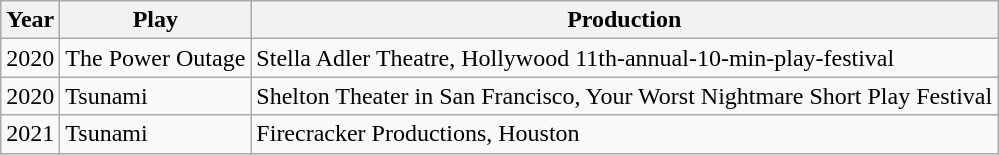<table class="wikitable">
<tr>
<th>Year</th>
<th>Play</th>
<th>Production</th>
</tr>
<tr>
<td>2020</td>
<td>The Power Outage</td>
<td>Stella Adler Theatre, Hollywood 11th-annual-10-min-play-festival</td>
</tr>
<tr>
<td>2020</td>
<td>Tsunami</td>
<td>Shelton Theater in San Francisco, Your Worst Nightmare Short Play Festival</td>
</tr>
<tr>
<td>2021</td>
<td>Tsunami</td>
<td>Firecracker Productions, Houston</td>
</tr>
</table>
